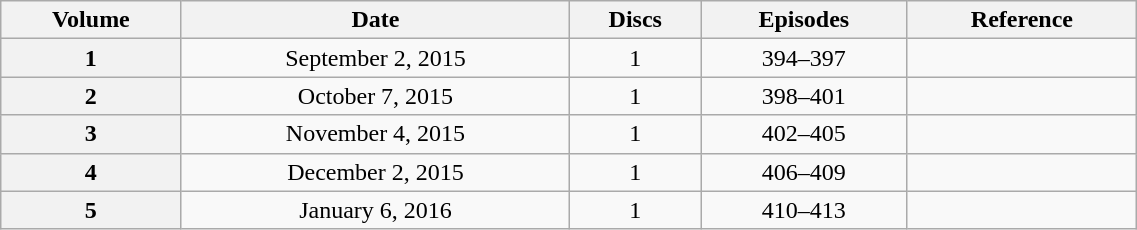<table class="wikitable" style="text-align: center; width: 60%;">
<tr>
<th scope="col" 175px;>Volume</th>
<th scope="col" 125px;>Date</th>
<th scope="col">Discs</th>
<th scope="col">Episodes</th>
<th scope="col">Reference</th>
</tr>
<tr>
<th scope="row">1</th>
<td>September 2, 2015</td>
<td>1</td>
<td>394–397</td>
<td></td>
</tr>
<tr>
<th scope="row">2</th>
<td>October 7, 2015</td>
<td>1</td>
<td>398–401</td>
<td></td>
</tr>
<tr>
<th scope="row">3</th>
<td>November 4, 2015</td>
<td>1</td>
<td>402–405</td>
<td></td>
</tr>
<tr>
<th scope="row">4</th>
<td>December 2, 2015</td>
<td>1</td>
<td>406–409</td>
<td></td>
</tr>
<tr>
<th scope="row">5</th>
<td>January 6, 2016</td>
<td>1</td>
<td>410–413</td>
<td></td>
</tr>
</table>
